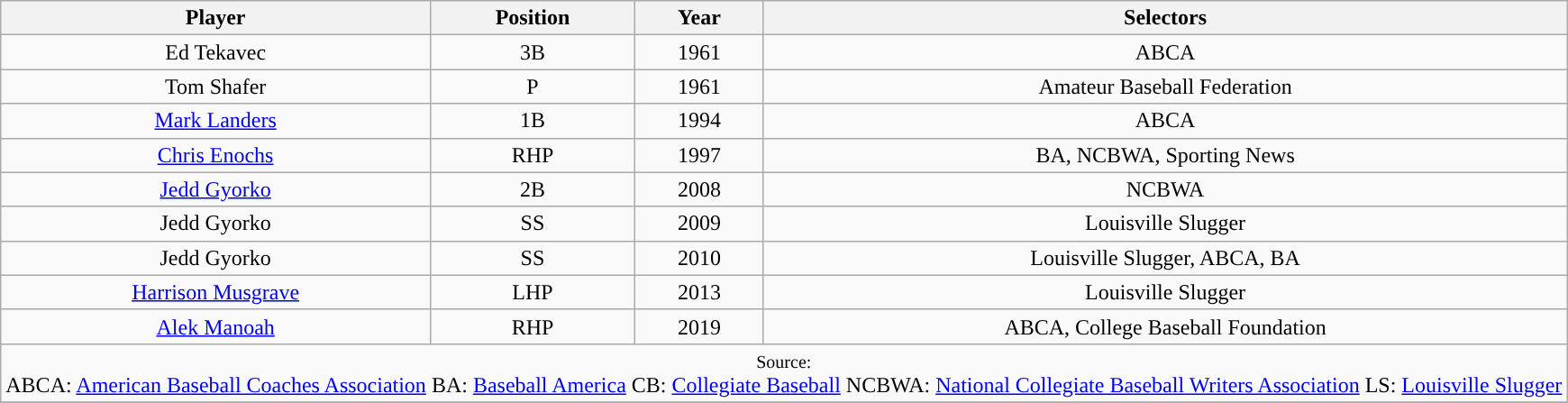<table class="wikitable">
<tr>
<th>Player</th>
<th>Position</th>
<th>Year</th>
<th>Selectors</th>
</tr>
<tr style="text-align:center;">
<td>Ed Tekavec</td>
<td>3B</td>
<td>1961</td>
<td>ABCA</td>
</tr>
<tr style="text-align:center;">
<td>Tom Shafer</td>
<td>P</td>
<td>1961</td>
<td>Amateur Baseball Federation</td>
</tr>
<tr style="text-align:center;">
<td><a href='#'>Mark Landers</a></td>
<td>1B</td>
<td>1994</td>
<td>ABCA</td>
</tr>
<tr style="text-align:center;">
<td><a href='#'>Chris Enochs</a></td>
<td>RHP</td>
<td>1997</td>
<td>BA, NCBWA, Sporting News</td>
</tr>
<tr style="text-align:center;">
<td><a href='#'>Jedd Gyorko</a></td>
<td>2B</td>
<td>2008</td>
<td>NCBWA</td>
</tr>
<tr style="text-align:center;">
<td>Jedd Gyorko</td>
<td>SS</td>
<td>2009</td>
<td>Louisville Slugger</td>
</tr>
<tr style="text-align:center;">
<td>Jedd Gyorko</td>
<td>SS</td>
<td>2010</td>
<td>Louisville Slugger, ABCA, BA</td>
</tr>
<tr style="text-align:center;">
<td><a href='#'>Harrison Musgrave</a></td>
<td>LHP</td>
<td>2013</td>
<td>Louisville Slugger</td>
</tr>
<tr style="text-align:center;">
<td><a href='#'>Alek Manoah</a></td>
<td>RHP</td>
<td>2019</td>
<td>ABCA, College Baseball Foundation</td>
</tr>
<tr style="text-align:center;">
<td colspan=4><small>Source:</small><br>ABCA: <a href='#'>American Baseball Coaches Association</a>
BA: <a href='#'>Baseball America</a>
CB: <a href='#'>Collegiate Baseball</a>
NCBWA: <a href='#'>National Collegiate Baseball Writers Association</a>
LS: <a href='#'>Louisville Slugger</a></td>
</tr>
<tr>
</tr>
</table>
